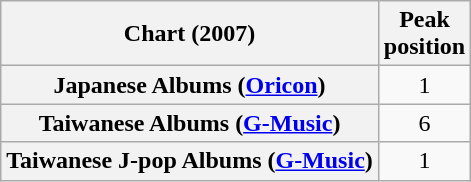<table class="wikitable plainrowheaders sortable" style="text-align:center">
<tr>
<th>Chart (2007)</th>
<th>Peak<br>position</th>
</tr>
<tr>
<th scope="row">Japanese Albums (<a href='#'>Oricon</a>)</th>
<td>1</td>
</tr>
<tr>
<th scope="row">Taiwanese Albums (<a href='#'>G-Music</a>)</th>
<td>6</td>
</tr>
<tr>
<th scope="row">Taiwanese J-pop Albums (<a href='#'>G-Music</a>)</th>
<td>1</td>
</tr>
</table>
